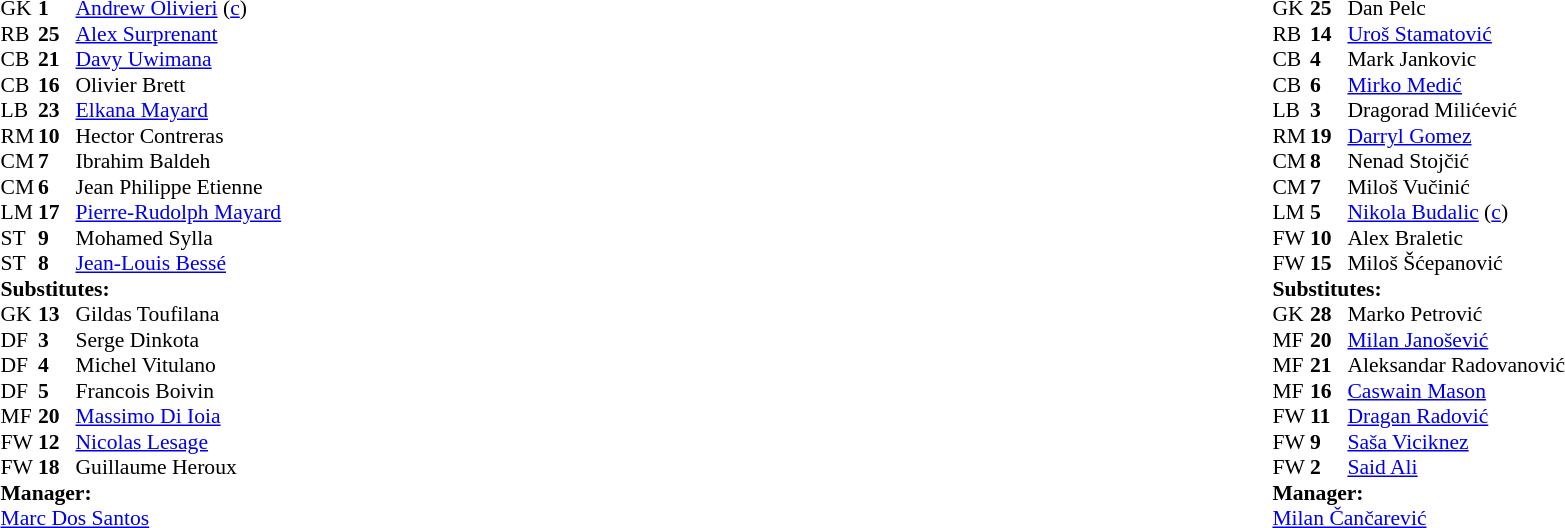<table style="width:100%;">
<tr>
<td style="vertical-align:top; width:50%;"><br><table style="font-size: 90%" cellspacing="0" cellpadding="0">
<tr>
<th width="25"></th>
<th width="25"></th>
</tr>
<tr>
<td>GK</td>
<td><strong>1</strong></td>
<td> <a href='#'>Andrew Olivieri</a> (<a href='#'>c</a>)</td>
<td></td>
<td></td>
</tr>
<tr>
<td>RB</td>
<td><strong>25</strong></td>
<td> <a href='#'>Alex Surprenant</a></td>
<td></td>
<td></td>
</tr>
<tr>
<td>CB</td>
<td><strong>21</strong></td>
<td> <a href='#'>Davy Uwimana</a></td>
<td></td>
<td></td>
</tr>
<tr>
<td>CB</td>
<td><strong>16</strong></td>
<td> Olivier Brett</td>
<td></td>
<td></td>
</tr>
<tr>
<td>LB</td>
<td><strong>23</strong></td>
<td> <a href='#'>Elkana Mayard</a></td>
<td></td>
<td></td>
</tr>
<tr>
<td>RM</td>
<td><strong>10</strong></td>
<td> Hector Contreras</td>
<td></td>
<td></td>
</tr>
<tr>
<td>CM</td>
<td><strong>7</strong></td>
<td> Ibrahim Baldeh</td>
<td></td>
<td></td>
</tr>
<tr>
<td>CM</td>
<td><strong>6</strong></td>
<td> Jean Philippe Etienne</td>
<td></td>
<td></td>
</tr>
<tr>
<td>LM</td>
<td><strong>17</strong></td>
<td> <a href='#'>Pierre-Rudolph Mayard</a></td>
<td></td>
<td></td>
</tr>
<tr>
<td>ST</td>
<td><strong>9</strong></td>
<td> Mohamed Sylla</td>
<td></td>
<td></td>
</tr>
<tr>
<td>ST</td>
<td><strong>8</strong></td>
<td> <a href='#'>Jean-Louis Bessé</a></td>
<td></td>
<td></td>
</tr>
<tr>
<td colspan=3><strong>Substitutes:</strong></td>
</tr>
<tr>
<td>GK</td>
<td><strong>13</strong></td>
<td> Gildas Toufilana</td>
<td></td>
<td></td>
</tr>
<tr>
<td>DF</td>
<td><strong>3</strong></td>
<td> Serge Dinkota</td>
<td></td>
<td></td>
</tr>
<tr>
<td>DF</td>
<td><strong>4</strong></td>
<td> Michel Vitulano</td>
<td></td>
<td></td>
</tr>
<tr>
<td>DF</td>
<td><strong>5</strong></td>
<td> Francois Boivin</td>
<td></td>
<td></td>
</tr>
<tr>
<td>MF</td>
<td><strong>20</strong></td>
<td> <a href='#'>Massimo Di Ioia</a></td>
<td></td>
<td></td>
</tr>
<tr>
<td>FW</td>
<td><strong>12</strong></td>
<td> <a href='#'>Nicolas Lesage</a></td>
<td></td>
<td></td>
</tr>
<tr>
<td>FW</td>
<td><strong>18</strong></td>
<td> Guillaume Heroux</td>
<td></td>
<td></td>
</tr>
<tr>
<td colspan=3><strong>Manager:</strong></td>
</tr>
<tr>
<td colspan=4> <a href='#'>Marc Dos Santos</a></td>
</tr>
</table>
</td>
<td valign="top"></td>
<td style="vertical-align:top; width:50%;"><br><table cellspacing="0" cellpadding="0" style="font-size:90%; margin:auto;">
<tr>
<th width=25></th>
<th width=25></th>
</tr>
<tr>
<td>GK</td>
<td><strong>25</strong></td>
<td> Dan Pelc</td>
<td></td>
<td></td>
</tr>
<tr>
<td>RB</td>
<td><strong>14</strong></td>
<td> <a href='#'>Uroš Stamatović</a></td>
<td></td>
<td></td>
</tr>
<tr>
<td>CB</td>
<td><strong>4</strong></td>
<td> Mark Jankovic</td>
<td></td>
<td></td>
</tr>
<tr>
<td>CB</td>
<td><strong>6</strong></td>
<td> <a href='#'>Mirko Medić</a></td>
</tr>
<tr>
<td>LB</td>
<td><strong>3</strong></td>
<td> Dragorad Milićević</td>
<td></td>
<td></td>
</tr>
<tr>
<td>RM</td>
<td><strong>19</strong></td>
<td> <a href='#'>Darryl Gomez</a></td>
<td></td>
<td></td>
</tr>
<tr>
<td>CM</td>
<td><strong>8</strong></td>
<td> Nenad Stojčić</td>
<td></td>
<td></td>
</tr>
<tr>
<td>CM</td>
<td><strong>7</strong></td>
<td> Miloš Vučinić</td>
<td></td>
<td></td>
</tr>
<tr>
<td>LM</td>
<td><strong>5</strong></td>
<td> <a href='#'>Nikola Budalic</a> (<a href='#'>c</a>)</td>
<td></td>
<td></td>
</tr>
<tr>
<td>FW</td>
<td><strong>10</strong></td>
<td> Alex Braletic</td>
<td></td>
<td></td>
</tr>
<tr>
<td>FW</td>
<td><strong>15</strong></td>
<td> Miloš Šćepanović</td>
<td></td>
<td></td>
</tr>
<tr>
<td colspan=3><strong>Substitutes:</strong></td>
</tr>
<tr>
<td>GK</td>
<td><strong>28</strong></td>
<td> Marko Petrović</td>
<td></td>
<td></td>
</tr>
<tr>
<td>MF</td>
<td><strong>20</strong></td>
<td> <a href='#'>Milan Janošević</a></td>
<td></td>
<td></td>
</tr>
<tr>
<td>MF</td>
<td><strong>21</strong></td>
<td> Aleksandar Radovanović</td>
<td></td>
<td></td>
</tr>
<tr>
<td>MF</td>
<td><strong>16</strong></td>
<td> <a href='#'>Caswain Mason</a></td>
<td></td>
<td></td>
</tr>
<tr>
<td>FW</td>
<td><strong>11</strong></td>
<td> <a href='#'>Dragan Radović</a></td>
<td></td>
<td></td>
</tr>
<tr>
<td>FW</td>
<td><strong>9</strong></td>
<td> <a href='#'>Saša Viciknez</a></td>
<td></td>
<td></td>
</tr>
<tr>
<td>FW</td>
<td><strong>2</strong></td>
<td> <a href='#'>Said Ali</a></td>
<td></td>
<td></td>
</tr>
<tr>
<td colspan=3><strong>Manager:</strong></td>
</tr>
<tr>
<td colspan=4> <a href='#'>Milan Čančarević</a></td>
</tr>
</table>
</td>
</tr>
</table>
